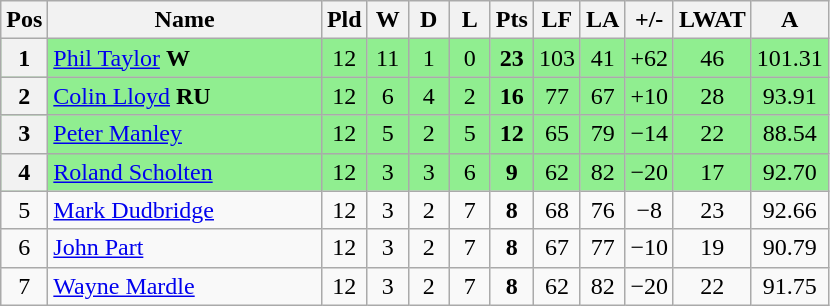<table class="wikitable" style="text-align:center;">
<tr>
<th width=20 abbr="Position">Pos</th>
<th width=175>Name</th>
<th width=20 abbr="Played">Pld</th>
<th width=20 abbr="Won">W</th>
<th width=20 abbr="Drawn">D</th>
<th width=20 abbr="Lost">L</th>
<th width=20 abbr="Points">Pts</th>
<th width=20 abbr="Legs For">LF</th>
<th width=20 abbr="Legs Against">LA</th>
<th width=20 abbr="Leg Difference">+/-</th>
<th width=20 abbr="Legs Won Against Throw">LWAT</th>
<th width=20 abbr="Average">A</th>
</tr>
<tr align=center bgcolor="lightgreen">
<th>1</th>
<td align="left"> <a href='#'>Phil Taylor</a> <strong>W</strong></td>
<td>12</td>
<td>11</td>
<td>1</td>
<td>0</td>
<td><strong>23</strong></td>
<td>103</td>
<td>41</td>
<td>+62</td>
<td>46</td>
<td>101.31</td>
</tr>
<tr align=center bgcolor="lightgreen">
<th>2</th>
<td align="left"> <a href='#'>Colin Lloyd</a> <strong>RU</strong></td>
<td>12</td>
<td>6</td>
<td>4</td>
<td>2</td>
<td><strong>16</strong></td>
<td>77</td>
<td>67</td>
<td>+10</td>
<td>28</td>
<td>93.91</td>
</tr>
<tr align=center bgcolor="lightgreen">
<th>3</th>
<td align="left"> <a href='#'>Peter Manley</a></td>
<td>12</td>
<td>5</td>
<td>2</td>
<td>5</td>
<td><strong>12</strong></td>
<td>65</td>
<td>79</td>
<td>−14</td>
<td>22</td>
<td>88.54</td>
</tr>
<tr align=center bgcolor="lightgreen">
<th>4</th>
<td align="left"> <a href='#'>Roland Scholten</a></td>
<td>12</td>
<td>3</td>
<td>3</td>
<td>6</td>
<td><strong>9</strong></td>
<td>62</td>
<td>82</td>
<td>−20</td>
<td>17</td>
<td>92.70</td>
</tr>
<tr align=center>
<td>5</td>
<td align="left"> <a href='#'>Mark Dudbridge</a></td>
<td>12</td>
<td>3</td>
<td>2</td>
<td>7</td>
<td><strong>8</strong></td>
<td>68</td>
<td>76</td>
<td>−8</td>
<td>23</td>
<td>92.66</td>
</tr>
<tr align=center>
<td>6</td>
<td align="left"> <a href='#'>John Part</a></td>
<td>12</td>
<td>3</td>
<td>2</td>
<td>7</td>
<td><strong>8</strong></td>
<td>67</td>
<td>77</td>
<td>−10</td>
<td>19</td>
<td>90.79</td>
</tr>
<tr align=center>
<td>7</td>
<td align="left"> <a href='#'>Wayne Mardle</a></td>
<td>12</td>
<td>3</td>
<td>2</td>
<td>7</td>
<td><strong>8</strong></td>
<td>62</td>
<td>82</td>
<td>−20</td>
<td>22</td>
<td>91.75</td>
</tr>
</table>
